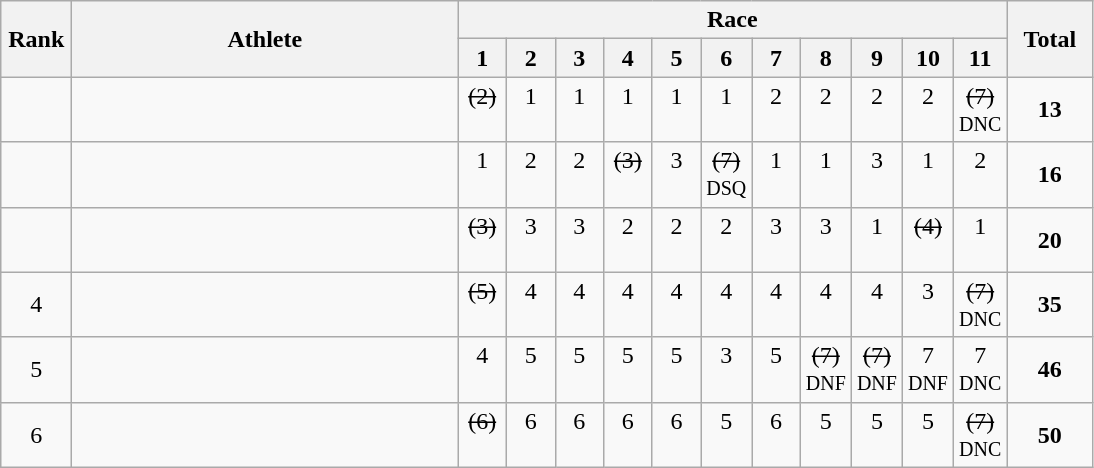<table | class="wikitable" style="text-align:center">
<tr>
<th rowspan="2" width=40>Rank</th>
<th rowspan="2" width=250>Athlete</th>
<th colspan="11">Race</th>
<th rowspan="2" width=50>Total</th>
</tr>
<tr>
<th width=25>1</th>
<th width=25>2</th>
<th width=25>3</th>
<th width=25>4</th>
<th width=25>5</th>
<th width=25>6</th>
<th width=25>7</th>
<th width=25>8</th>
<th width=25>9</th>
<th width=25>10</th>
<th width=25>11</th>
</tr>
<tr>
<td></td>
<td align=left></td>
<td><s>(2)</s><br> </td>
<td>1<br> </td>
<td>1<br> </td>
<td>1<br> </td>
<td>1<br> </td>
<td>1<br> </td>
<td>2<br> </td>
<td>2<br> </td>
<td>2<br> </td>
<td>2<br> </td>
<td><s>(7)</s><br><small>DNC</small></td>
<td><strong>13</strong></td>
</tr>
<tr>
<td></td>
<td align=left></td>
<td>1<br> </td>
<td>2<br> </td>
<td>2<br> </td>
<td><s>(3)</s><br> </td>
<td>3<br> </td>
<td><s>(7)</s><br><small>DSQ</small></td>
<td>1<br> </td>
<td>1<br> </td>
<td>3<br> </td>
<td>1<br> </td>
<td>2<br> </td>
<td><strong>16</strong></td>
</tr>
<tr>
<td></td>
<td align=left></td>
<td><s>(3)</s><br> </td>
<td>3<br> </td>
<td>3<br> </td>
<td>2<br> </td>
<td>2<br> </td>
<td>2<br> </td>
<td>3<br> </td>
<td>3<br> </td>
<td>1<br> </td>
<td><s>(4)</s><br> </td>
<td>1<br> </td>
<td><strong>20</strong></td>
</tr>
<tr>
<td>4</td>
<td align=left></td>
<td><s>(5)</s><br> </td>
<td>4<br> </td>
<td>4<br> </td>
<td>4<br> </td>
<td>4<br> </td>
<td>4<br> </td>
<td>4<br> </td>
<td>4<br> </td>
<td>4<br> </td>
<td>3<br> </td>
<td><s>(7)</s><br><small>DNC</small></td>
<td><strong>35</strong></td>
</tr>
<tr>
<td>5</td>
<td align=left></td>
<td>4<br> </td>
<td>5<br> </td>
<td>5<br> </td>
<td>5<br> </td>
<td>5<br> </td>
<td>3<br> </td>
<td>5<br> </td>
<td><s>(7)</s><br><small>DNF</small></td>
<td><s>(7)</s><br><small>DNF</small></td>
<td>7<br><small>DNF</small></td>
<td>7<br><small>DNC</small></td>
<td><strong>46</strong></td>
</tr>
<tr>
<td>6</td>
<td align=left></td>
<td><s>(6)</s><br> </td>
<td>6<br> </td>
<td>6<br> </td>
<td>6<br> </td>
<td>6<br> </td>
<td>5<br> </td>
<td>6<br> </td>
<td>5<br> </td>
<td>5<br> </td>
<td>5<br> </td>
<td><s>(7)</s><br><small>DNC</small></td>
<td><strong>50</strong></td>
</tr>
</table>
